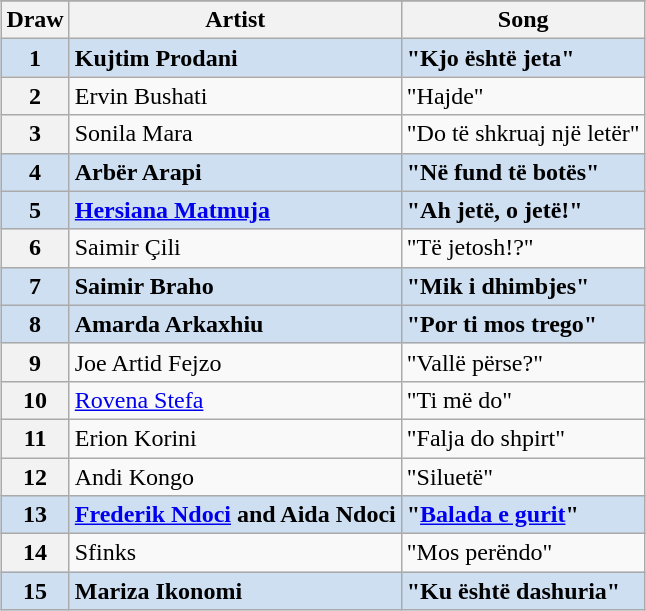<table class="sortable wikitable plainrowheaders" style="margin: 1em auto 1em auto; text-align:left;">
<tr>
</tr>
<tr>
<th scope="col">Draw</th>
<th scope="col">Artist</th>
<th scope="col">Song</th>
</tr>
<tr style="font-weight:bold; background:#CEDFF2;">
<th scope="row" style="font-weight:bold; background:#CEDFF2; text-align:center;">1</th>
<td>Kujtim Prodani</td>
<td>"Kjo është jeta"</td>
</tr>
<tr>
<th scope="row" style="text-align:center;">2</th>
<td>Ervin Bushati</td>
<td>"Hajde"</td>
</tr>
<tr>
<th scope="row" style="text-align:center;">3</th>
<td>Sonila Mara</td>
<td>"Do të shkruaj një letër"</td>
</tr>
<tr style="font-weight:bold; background:#CEDFF2;">
<th scope="row" style="font-weight:bold; background:#CEDFF2; text-align:center;">4</th>
<td>Arbër Arapi</td>
<td>"Në fund të botës"</td>
</tr>
<tr style="font-weight:bold; background:#CEDFF2;">
<th scope="row" style="font-weight:bold; background:#CEDFF2; text-align:center;">5</th>
<td><a href='#'>Hersiana Matmuja</a></td>
<td>"Ah jetë, o jetë!"</td>
</tr>
<tr>
<th scope="row" style="text-align:center;">6</th>
<td>Saimir Çili</td>
<td>"Të jetosh!?"</td>
</tr>
<tr style="font-weight:bold; background:#CEDFF2;">
<th scope="row" style="font-weight:bold; background:#CEDFF2; text-align:center;">7</th>
<td>Saimir Braho</td>
<td>"Mik i dhimbjes"</td>
</tr>
<tr style="font-weight:bold; background:#CEDFF2;">
<th scope="row" style="font-weight:bold; background:#CEDFF2; text-align:center;">8</th>
<td>Amarda Arkaxhiu</td>
<td>"Por ti mos trego"</td>
</tr>
<tr>
<th scope="row" style="text-align:center;">9</th>
<td>Joe Artid Fejzo</td>
<td>"Vallë përse?"</td>
</tr>
<tr>
<th scope="row" style="text-align:center;">10</th>
<td><a href='#'>Rovena Stefa</a></td>
<td>"Ti më do"</td>
</tr>
<tr>
<th scope="row" style="text-align:center;">11</th>
<td>Erion Korini</td>
<td>"Falja do shpirt"</td>
</tr>
<tr>
<th scope="row" style="text-align:center;">12</th>
<td>Andi Kongo</td>
<td>"Siluetë"</td>
</tr>
<tr style="font-weight:bold; background:#CEDFF2;">
<th scope="row" style="font-weight:bold; background:#CEDFF2; text-align:center;">13</th>
<td><a href='#'>Frederik Ndoci</a> and Aida Ndoci</td>
<td>"<a href='#'>Balada e gurit</a>"</td>
</tr>
<tr>
<th scope="row" style="text-align:center;">14</th>
<td>Sfinks</td>
<td>"Mos perëndo"</td>
</tr>
<tr style="font-weight:bold; background:#CEDFF2;">
<th scope="row" style="font-weight:bold; background:#CEDFF2; text-align:center;">15</th>
<td>Mariza Ikonomi</td>
<td>"Ku është dashuria"</td>
</tr>
</table>
